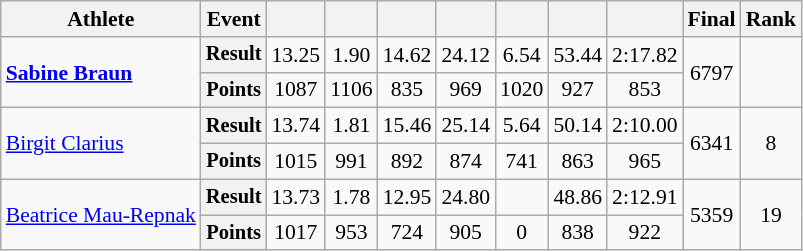<table class=wikitable style=font-size:90%>
<tr>
<th>Athlete</th>
<th>Event</th>
<th></th>
<th></th>
<th></th>
<th></th>
<th></th>
<th></th>
<th></th>
<th>Final</th>
<th>Rank</th>
</tr>
<tr align=center>
<td rowspan=2 align=left><strong><a href='#'>Sabine Braun</a></strong></td>
<th style=font-size:95%>Result</th>
<td>13.25</td>
<td>1.90</td>
<td>14.62</td>
<td>24.12</td>
<td>6.54</td>
<td>53.44</td>
<td>2:17.82</td>
<td rowspan=2>6797</td>
<td rowspan=2></td>
</tr>
<tr align=center>
<th style=font-size:95%>Points</th>
<td>1087</td>
<td>1106</td>
<td>835</td>
<td>969</td>
<td>1020</td>
<td>927</td>
<td>853</td>
</tr>
<tr align=center>
<td rowspan=2 align=left><a href='#'>Birgit Clarius</a></td>
<th style=font-size:95%>Result</th>
<td>13.74</td>
<td>1.81</td>
<td>15.46</td>
<td>25.14</td>
<td>5.64</td>
<td>50.14</td>
<td>2:10.00</td>
<td rowspan=2>6341</td>
<td rowspan=2>8</td>
</tr>
<tr align=center>
<th style=font-size:95%>Points</th>
<td>1015</td>
<td>991</td>
<td>892</td>
<td>874</td>
<td>741</td>
<td>863</td>
<td>965</td>
</tr>
<tr align=center>
<td rowspan=2 align=left><a href='#'>Beatrice Mau-Repnak</a></td>
<th style=font-size:95%>Result</th>
<td>13.73</td>
<td>1.78</td>
<td>12.95</td>
<td>24.80</td>
<td></td>
<td>48.86</td>
<td>2:12.91</td>
<td rowspan=2>5359</td>
<td rowspan=2>19</td>
</tr>
<tr align=center>
<th style=font-size:95%>Points</th>
<td>1017</td>
<td>953</td>
<td>724</td>
<td>905</td>
<td>0</td>
<td>838</td>
<td>922</td>
</tr>
</table>
